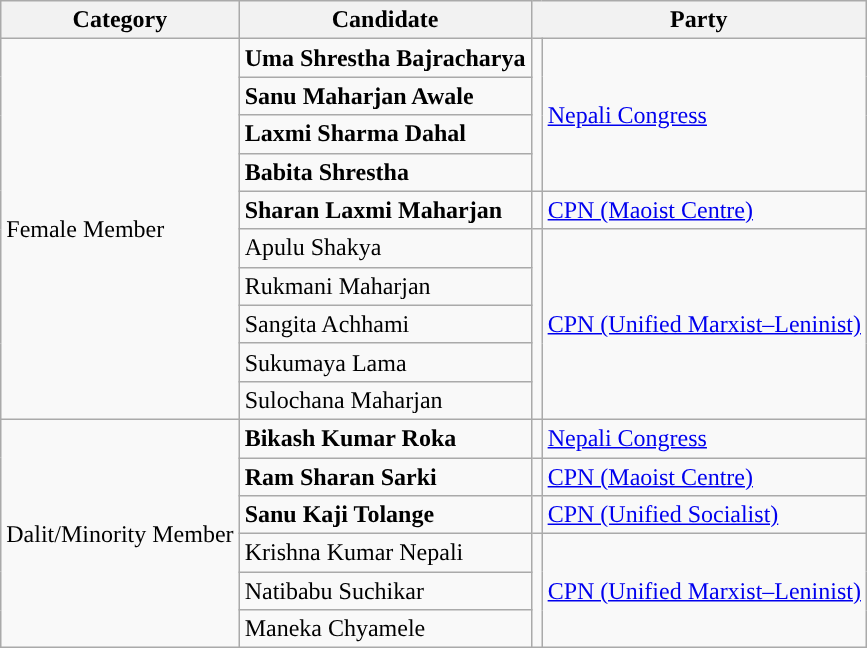<table class="wikitable">
<tr>
<th>Category</th>
<th>Candidate</th>
<th colspan="2">Party</th>
</tr>
<tr>
<td rowspan="10">Female Member</td>
<td><strong>Uma Shrestha Bajracharya</strong></td>
<td rowspan="4" style="background-color:"><br></td>
<td rowspan="4"><a href='#'>Nepali Congress</a></td>
</tr>
<tr>
<td><strong>Sanu Maharjan Awale</strong></td>
</tr>
<tr>
<td><strong>Laxmi Sharma Dahal</strong></td>
</tr>
<tr>
<td><strong>Babita Shrestha</strong></td>
</tr>
<tr>
<td><strong>Sharan Laxmi Maharjan</strong></td>
<td style="background-color:"><br></td>
<td><a href='#'>CPN (Maoist Centre)</a></td>
</tr>
<tr>
<td>Apulu Shakya</td>
<td rowspan="5" style="background-color:"><br></td>
<td rowspan="5"><a href='#'>CPN (Unified Marxist–Leninist)</a></td>
</tr>
<tr>
<td>Rukmani Maharjan</td>
</tr>
<tr>
<td>Sangita Achhami</td>
</tr>
<tr>
<td>Sukumaya Lama</td>
</tr>
<tr>
<td>Sulochana Maharjan</td>
</tr>
<tr>
<td rowspan="6">Dalit/Minority Member</td>
<td><strong>Bikash Kumar Roka</strong></td>
<td style="background-color:"><br></td>
<td><a href='#'>Nepali Congress</a></td>
</tr>
<tr>
<td><strong>Ram Sharan Sarki</strong></td>
<td style="background-color:"><br></td>
<td><a href='#'>CPN (Maoist Centre)</a></td>
</tr>
<tr>
<td><strong>Sanu Kaji Tolange</strong></td>
<td style="background-color:"><br></td>
<td><a href='#'>CPN (Unified Socialist)</a></td>
</tr>
<tr>
<td>Krishna Kumar Nepali</td>
<td rowspan="3" style="background-color:"><br></td>
<td rowspan="3"><a href='#'>CPN (Unified Marxist–Leninist)</a></td>
</tr>
<tr>
<td>Natibabu Suchikar</td>
</tr>
<tr>
<td>Maneka Chyamele</td>
</tr>
</table>
